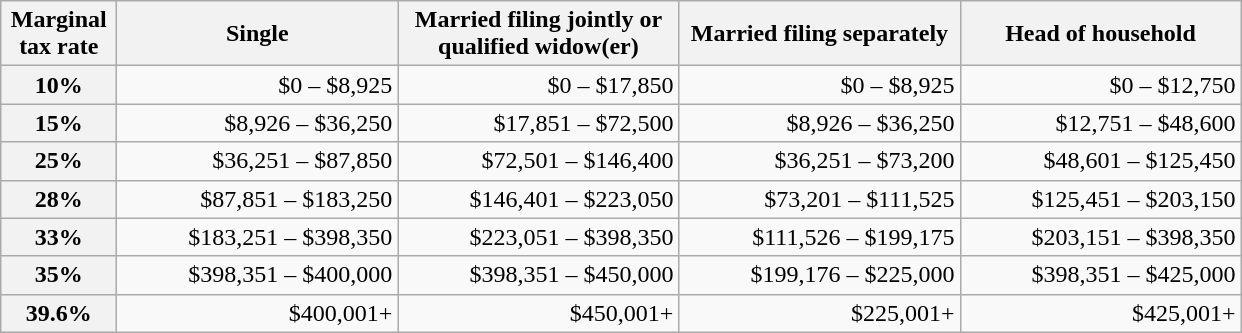<table class=wikitable style="text-align:right">
<tr>
<th width=70>Marginal tax rate</th>
<th width=180>Single</th>
<th width=180>Married filing jointly or qualified widow(er)</th>
<th width=180>Married filing separately</th>
<th width=180>Head of household</th>
</tr>
<tr>
<th>10%</th>
<td>$0 – $8,925</td>
<td>$0 – $17,850</td>
<td>$0 – $8,925</td>
<td>$0 – $12,750</td>
</tr>
<tr>
<th>15%</th>
<td>$8,926 – $36,250</td>
<td>$17,851 – $72,500</td>
<td>$8,926 – $36,250</td>
<td>$12,751 – $48,600</td>
</tr>
<tr>
<th>25%</th>
<td>$36,251 – $87,850</td>
<td>$72,501 – $146,400</td>
<td>$36,251 – $73,200</td>
<td>$48,601 – $125,450</td>
</tr>
<tr>
<th>28%</th>
<td>$87,851 – $183,250</td>
<td>$146,401 – $223,050</td>
<td>$73,201 – $111,525</td>
<td>$125,451 – $203,150</td>
</tr>
<tr>
<th>33%</th>
<td>$183,251 – $398,350</td>
<td>$223,051 – $398,350</td>
<td>$111,526 – $199,175</td>
<td>$203,151 – $398,350</td>
</tr>
<tr>
<th>35%</th>
<td>$398,351 – $400,000</td>
<td>$398,351 – $450,000</td>
<td>$199,176 – $225,000</td>
<td>$398,351 – $425,000</td>
</tr>
<tr>
<th>39.6%</th>
<td>$400,001+</td>
<td>$450,001+</td>
<td>$225,001+</td>
<td>$425,001+</td>
</tr>
</table>
